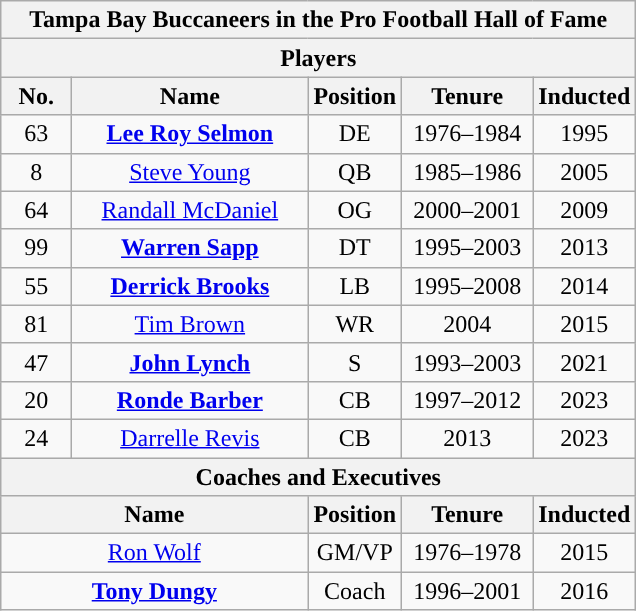<table class="wikitable" style="text-align:center">
<tr>
<th colspan="5">Tampa Bay Buccaneers in the Pro Football Hall of Fame</th>
</tr>
<tr>
<th colspan="5">Players</th>
</tr>
<tr>
<th style="width:40px;">No.</th>
<th style="width:150px;">Name</th>
<th style="width:40px;">Position</th>
<th style="width:80px;">Tenure</th>
<th style="width:40px;">Inducted</th>
</tr>
<tr>
<td>63</td>
<td><strong><a href='#'>Lee Roy Selmon</a></strong></td>
<td>DE</td>
<td>1976–1984</td>
<td>1995</td>
</tr>
<tr>
<td>8</td>
<td><a href='#'>Steve Young</a></td>
<td>QB</td>
<td>1985–1986</td>
<td>2005</td>
</tr>
<tr>
<td>64</td>
<td><a href='#'>Randall McDaniel</a></td>
<td>OG</td>
<td>2000–2001</td>
<td>2009</td>
</tr>
<tr>
<td>99</td>
<td><strong><a href='#'>Warren Sapp</a></strong></td>
<td>DT</td>
<td>1995–2003</td>
<td>2013</td>
</tr>
<tr>
<td>55</td>
<td><strong><a href='#'>Derrick Brooks</a></strong></td>
<td>LB</td>
<td>1995–2008</td>
<td>2014</td>
</tr>
<tr>
<td>81</td>
<td><a href='#'>Tim Brown</a></td>
<td>WR</td>
<td>2004</td>
<td>2015</td>
</tr>
<tr>
<td>47</td>
<td><strong><a href='#'>John Lynch</a></strong></td>
<td>S</td>
<td>1993–2003</td>
<td>2021</td>
</tr>
<tr>
<td>20</td>
<td><strong><a href='#'>Ronde Barber</a></strong></td>
<td>CB</td>
<td>1997–2012</td>
<td>2023</td>
</tr>
<tr>
<td>24</td>
<td><a href='#'>Darrelle Revis</a></td>
<td>CB</td>
<td>2013</td>
<td>2023</td>
</tr>
<tr>
<th colspan="5">Coaches and Executives</th>
</tr>
<tr>
<th style="width:150px;" colspan=2>Name</th>
<th style="width:40px;">Position</th>
<th style="width:80px;">Tenure</th>
<th style="width:40px;">Inducted</th>
</tr>
<tr>
<td colspan=2><a href='#'>Ron Wolf</a></td>
<td>GM/VP</td>
<td>1976–1978</td>
<td>2015</td>
</tr>
<tr>
<td colspan=2><strong><a href='#'>Tony Dungy</a></strong></td>
<td>Coach</td>
<td>1996–2001</td>
<td>2016</td>
</tr>
</table>
